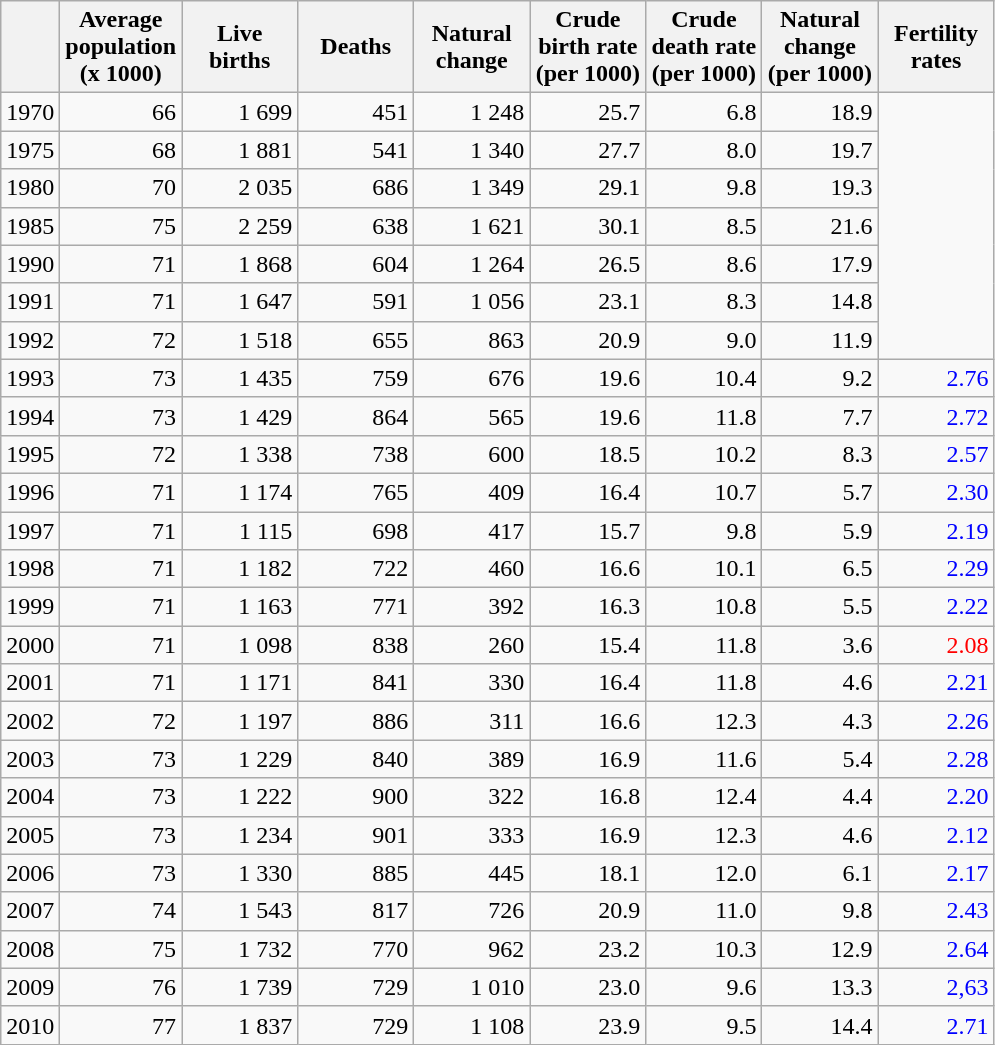<table class="wikitable">
<tr>
<th></th>
<th width="70pt">Average population (x 1000)</th>
<th width="70pt">Live births</th>
<th width="70pt">Deaths</th>
<th width="70pt">Natural change</th>
<th width="70pt">Crude birth rate (per 1000)</th>
<th width="70pt">Crude death rate (per 1000)</th>
<th width="70pt">Natural change (per 1000)</th>
<th width="70pt">Fertility rates</th>
</tr>
<tr>
<td>1970</td>
<td align="right">66</td>
<td align="right">1 699</td>
<td align="right">451</td>
<td align="right">1 248</td>
<td align="right">25.7</td>
<td align="right">6.8</td>
<td align="right">18.9</td>
</tr>
<tr>
<td>1975</td>
<td align="right">68</td>
<td align="right">1 881</td>
<td align="right">541</td>
<td align="right">1 340</td>
<td align="right">27.7</td>
<td align="right">8.0</td>
<td align="right">19.7</td>
</tr>
<tr>
<td>1980</td>
<td align="right">70</td>
<td align="right">2 035</td>
<td align="right">686</td>
<td align="right">1 349</td>
<td align="right">29.1</td>
<td align="right">9.8</td>
<td align="right">19.3</td>
</tr>
<tr>
<td>1985</td>
<td align="right">75</td>
<td align="right">2 259</td>
<td align="right">638</td>
<td align="right">1 621</td>
<td align="right">30.1</td>
<td align="right">8.5</td>
<td align="right">21.6</td>
</tr>
<tr>
<td>1990</td>
<td align="right">71</td>
<td align="right">1 868</td>
<td align="right">604</td>
<td align="right">1 264</td>
<td align="right">26.5</td>
<td align="right">8.6</td>
<td align="right">17.9</td>
</tr>
<tr>
<td>1991</td>
<td align="right">71</td>
<td align="right">1 647</td>
<td align="right">591</td>
<td align="right">1 056</td>
<td align="right">23.1</td>
<td align="right">8.3</td>
<td align="right">14.8</td>
</tr>
<tr>
<td>1992</td>
<td align="right">72</td>
<td align="right">1 518</td>
<td align="right">655</td>
<td align="right">863</td>
<td align="right">20.9</td>
<td align="right">9.0</td>
<td align="right">11.9</td>
</tr>
<tr>
<td>1993</td>
<td align="right">73</td>
<td align="right">1 435</td>
<td align="right">759</td>
<td align="right">676</td>
<td align="right">19.6</td>
<td align="right">10.4</td>
<td align="right">9.2</td>
<td align="right" style="color: blue">2.76</td>
</tr>
<tr>
<td>1994</td>
<td align="right">73</td>
<td align="right">1 429</td>
<td align="right">864</td>
<td align="right">565</td>
<td align="right">19.6</td>
<td align="right">11.8</td>
<td align="right">7.7</td>
<td align="right" style="color: blue">2.72</td>
</tr>
<tr>
<td>1995</td>
<td align="right">72</td>
<td align="right">1 338</td>
<td align="right">738</td>
<td align="right">600</td>
<td align="right">18.5</td>
<td align="right">10.2</td>
<td align="right">8.3</td>
<td align="right" style="color: blue">2.57</td>
</tr>
<tr>
<td>1996</td>
<td align="right">71</td>
<td align="right">1 174</td>
<td align="right">765</td>
<td align="right">409</td>
<td align="right">16.4</td>
<td align="right">10.7</td>
<td align="right">5.7</td>
<td align="right" style="color: blue">2.30</td>
</tr>
<tr>
<td>1997</td>
<td align="right">71</td>
<td align="right">1 115</td>
<td align="right">698</td>
<td align="right">417</td>
<td align="right">15.7</td>
<td align="right">9.8</td>
<td align="right">5.9</td>
<td align="right" style="color: blue">2.19</td>
</tr>
<tr>
<td>1998</td>
<td align="right">71</td>
<td align="right">1 182</td>
<td align="right">722</td>
<td align="right">460</td>
<td align="right">16.6</td>
<td align="right">10.1</td>
<td align="right">6.5</td>
<td align="right" style="color: blue">2.29</td>
</tr>
<tr>
<td>1999</td>
<td align="right">71</td>
<td align="right">1 163</td>
<td align="right">771</td>
<td align="right">392</td>
<td align="right">16.3</td>
<td align="right">10.8</td>
<td align="right">5.5</td>
<td align="right" style="color: blue">2.22</td>
</tr>
<tr>
<td>2000</td>
<td align="right">71</td>
<td align="right">1 098</td>
<td align="right">838</td>
<td align="right">260</td>
<td align="right">15.4</td>
<td align="right">11.8</td>
<td align="right">3.6</td>
<td align="right" style="color: red">2.08</td>
</tr>
<tr>
<td>2001</td>
<td align="right">71</td>
<td align="right">1 171</td>
<td align="right">841</td>
<td align="right">330</td>
<td align="right">16.4</td>
<td align="right">11.8</td>
<td align="right">4.6</td>
<td align="right" style="color: blue">2.21</td>
</tr>
<tr>
<td>2002</td>
<td align="right">72</td>
<td align="right">1 197</td>
<td align="right">886</td>
<td align="right">311</td>
<td align="right">16.6</td>
<td align="right">12.3</td>
<td align="right">4.3</td>
<td align="right" style="color: blue">2.26</td>
</tr>
<tr>
<td>2003</td>
<td align="right">73</td>
<td align="right">1 229</td>
<td align="right">840</td>
<td align="right">389</td>
<td align="right">16.9</td>
<td align="right">11.6</td>
<td align="right">5.4</td>
<td align="right" style="color: blue">2.28</td>
</tr>
<tr>
<td>2004</td>
<td align="right">73</td>
<td align="right">1 222</td>
<td align="right">900</td>
<td align="right">322</td>
<td align="right">16.8</td>
<td align="right">12.4</td>
<td align="right">4.4</td>
<td align="right" style="color: blue">2.20</td>
</tr>
<tr>
<td>2005</td>
<td align="right">73</td>
<td align="right">1 234</td>
<td align="right">901</td>
<td align="right">333</td>
<td align="right">16.9</td>
<td align="right">12.3</td>
<td align="right">4.6</td>
<td align="right" style="color: blue">2.12</td>
</tr>
<tr>
<td>2006</td>
<td align="right">73</td>
<td align="right">1 330</td>
<td align="right">885</td>
<td align="right">445</td>
<td align="right">18.1</td>
<td align="right">12.0</td>
<td align="right">6.1</td>
<td align="right" style="color: blue">2.17</td>
</tr>
<tr>
<td>2007</td>
<td align="right">74</td>
<td align="right">1 543</td>
<td align="right">817</td>
<td align="right">726</td>
<td align="right">20.9</td>
<td align="right">11.0</td>
<td align="right">9.8</td>
<td align="right" style="color: blue">2.43</td>
</tr>
<tr>
<td>2008</td>
<td align="right">75</td>
<td align="right">1 732</td>
<td align="right">770</td>
<td align="right">962</td>
<td align="right">23.2</td>
<td align="right">10.3</td>
<td align="right">12.9</td>
<td align="right" style="color: blue">2.64</td>
</tr>
<tr>
<td>2009</td>
<td align="right">76</td>
<td align="right">1 739</td>
<td align="right">729</td>
<td align="right">1 010</td>
<td align="right">23.0</td>
<td align="right">9.6</td>
<td align="right">13.3</td>
<td align="right" style="color: blue">2,63</td>
</tr>
<tr>
<td>2010</td>
<td align="right">77</td>
<td align="right">1 837</td>
<td align="right">729</td>
<td align="right">1 108</td>
<td align="right">23.9</td>
<td align="right">9.5</td>
<td align="right">14.4</td>
<td align="right" style="color: blue">2.71</td>
</tr>
</table>
